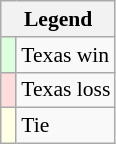<table class="wikitable" style="font-size:90%">
<tr>
<th colspan="2">Legend</th>
</tr>
<tr>
<td bgcolor="#DDFFDD"> </td>
<td>Texas win</td>
</tr>
<tr>
<td bgcolor="#FFDDDD"> </td>
<td>Texas loss</td>
</tr>
<tr>
<td bgcolor="#FFFFE6"> </td>
<td>Tie</td>
</tr>
</table>
